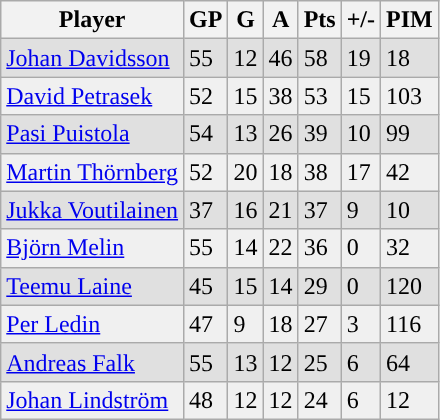<table class="wikitable sortable">
<tr>
<th>Player</th>
<th>GP</th>
<th>G</th>
<th>A</th>
<th>Pts</th>
<th>+/-</th>
<th>PIM</th>
</tr>
<tr bgcolor="#e0e0e">
<td><a href='#'>Johan Davidsson</a></td>
<td>55</td>
<td>12</td>
<td>46</td>
<td>58</td>
<td>19</td>
<td>18</td>
</tr>
<tr bgcolor="#f0f0f0">
<td><a href='#'>David Petrasek</a></td>
<td>52</td>
<td>15</td>
<td>38</td>
<td>53</td>
<td>15</td>
<td>103</td>
</tr>
<tr bgcolor="#e0e0e0">
<td><a href='#'>Pasi Puistola</a></td>
<td>54</td>
<td>13</td>
<td>26</td>
<td>39</td>
<td>10</td>
<td>99</td>
</tr>
<tr bgcolor="#f0f0f0">
<td><a href='#'>Martin Thörnberg</a></td>
<td>52</td>
<td>20</td>
<td>18</td>
<td>38</td>
<td>17</td>
<td>42</td>
</tr>
<tr bgcolor="#e0e0e0">
<td><a href='#'>Jukka Voutilainen</a></td>
<td>37</td>
<td>16</td>
<td>21</td>
<td>37</td>
<td>9</td>
<td>10</td>
</tr>
<tr bgcolor="#f0f0f0">
<td><a href='#'>Björn Melin</a></td>
<td>55</td>
<td>14</td>
<td>22</td>
<td>36</td>
<td>0</td>
<td>32</td>
</tr>
<tr bgcolor="#e0e0e0">
<td><a href='#'>Teemu Laine</a></td>
<td>45</td>
<td>15</td>
<td>14</td>
<td>29</td>
<td>0</td>
<td>120</td>
</tr>
<tr bgcolor="#f0f0f0">
<td><a href='#'>Per Ledin</a></td>
<td>47</td>
<td>9</td>
<td>18</td>
<td>27</td>
<td>3</td>
<td>116</td>
</tr>
<tr bgcolor="#e0e0e0">
<td><a href='#'>Andreas Falk</a></td>
<td>55</td>
<td>13</td>
<td>12</td>
<td>25</td>
<td>6</td>
<td>64</td>
</tr>
<tr bgcolor="#f0f0f0">
<td><a href='#'>Johan Lindström</a></td>
<td>48</td>
<td>12</td>
<td>12</td>
<td>24</td>
<td>6</td>
<td>12</td>
</tr>
</table>
